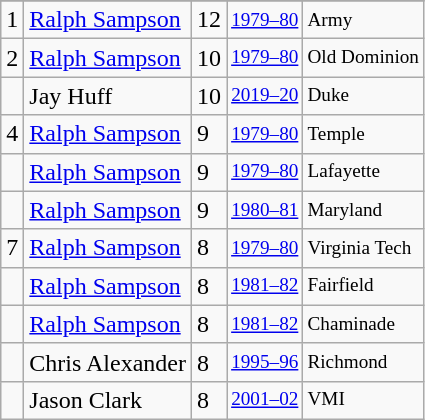<table class="wikitable">
<tr>
</tr>
<tr>
<td>1</td>
<td><a href='#'>Ralph Sampson</a></td>
<td>12</td>
<td style="font-size:80%;"><a href='#'>1979–80</a></td>
<td style="font-size:80%;">Army</td>
</tr>
<tr>
<td>2</td>
<td><a href='#'>Ralph Sampson</a></td>
<td>10</td>
<td style="font-size:80%;"><a href='#'>1979–80</a></td>
<td style="font-size:80%;">Old Dominion</td>
</tr>
<tr>
<td></td>
<td>Jay Huff</td>
<td>10</td>
<td style="font-size:80%;"><a href='#'>2019–20</a></td>
<td style="font-size:80%;">Duke</td>
</tr>
<tr>
<td>4</td>
<td><a href='#'>Ralph Sampson</a></td>
<td>9</td>
<td style="font-size:80%;"><a href='#'>1979–80</a></td>
<td style="font-size:80%;">Temple</td>
</tr>
<tr>
<td></td>
<td><a href='#'>Ralph Sampson</a></td>
<td>9</td>
<td style="font-size:80%;"><a href='#'>1979–80</a></td>
<td style="font-size:80%;">Lafayette</td>
</tr>
<tr>
<td></td>
<td><a href='#'>Ralph Sampson</a></td>
<td>9</td>
<td style="font-size:80%;"><a href='#'>1980–81</a></td>
<td style="font-size:80%;">Maryland</td>
</tr>
<tr>
<td>7</td>
<td><a href='#'>Ralph Sampson</a></td>
<td>8</td>
<td style="font-size:80%;"><a href='#'>1979–80</a></td>
<td style="font-size:80%;">Virginia Tech</td>
</tr>
<tr>
<td></td>
<td><a href='#'>Ralph Sampson</a></td>
<td>8</td>
<td style="font-size:80%;"><a href='#'>1981–82</a></td>
<td style="font-size:80%;">Fairfield</td>
</tr>
<tr>
<td></td>
<td><a href='#'>Ralph Sampson</a></td>
<td>8</td>
<td style="font-size:80%;"><a href='#'>1981–82</a></td>
<td style="font-size:80%;">Chaminade</td>
</tr>
<tr>
<td></td>
<td>Chris Alexander</td>
<td>8</td>
<td style="font-size:80%;"><a href='#'>1995–96</a></td>
<td style="font-size:80%;">Richmond</td>
</tr>
<tr>
<td></td>
<td>Jason Clark</td>
<td>8</td>
<td style="font-size:80%;"><a href='#'>2001–02</a></td>
<td style="font-size:80%;">VMI</td>
</tr>
</table>
